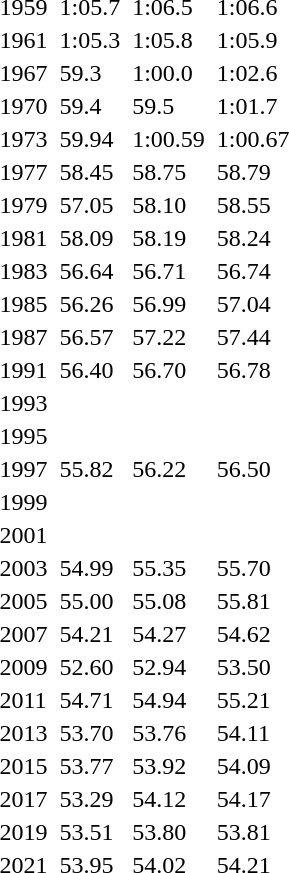<table>
<tr>
<td>1959</td>
<td></td>
<td>1:05.7</td>
<td></td>
<td>1:06.5</td>
<td></td>
<td>1:06.6</td>
</tr>
<tr>
<td>1961</td>
<td></td>
<td>1:05.3</td>
<td></td>
<td>1:05.8</td>
<td></td>
<td>1:05.9</td>
</tr>
<tr>
<td>1967</td>
<td></td>
<td>59.3</td>
<td></td>
<td>1:00.0</td>
<td></td>
<td>1:02.6</td>
</tr>
<tr>
<td>1970</td>
<td></td>
<td>59.4</td>
<td></td>
<td>59.5</td>
<td></td>
<td>1:01.7</td>
</tr>
<tr>
<td>1973</td>
<td></td>
<td>59.94</td>
<td></td>
<td>1:00.59</td>
<td></td>
<td>1:00.67</td>
</tr>
<tr>
<td>1977</td>
<td></td>
<td>58.45</td>
<td></td>
<td>58.75</td>
<td></td>
<td>58.79</td>
</tr>
<tr>
<td>1979</td>
<td></td>
<td>57.05</td>
<td></td>
<td>58.10</td>
<td></td>
<td>58.55</td>
</tr>
<tr>
<td>1981</td>
<td></td>
<td>58.09</td>
<td></td>
<td>58.19</td>
<td></td>
<td>58.24</td>
</tr>
<tr>
<td>1983</td>
<td></td>
<td>56.64</td>
<td></td>
<td>56.71</td>
<td></td>
<td>56.74</td>
</tr>
<tr>
<td>1985</td>
<td></td>
<td>56.26</td>
<td></td>
<td>56.99</td>
<td></td>
<td>57.04</td>
</tr>
<tr>
<td>1987</td>
<td></td>
<td>56.57</td>
<td></td>
<td>57.22</td>
<td></td>
<td>57.44</td>
</tr>
<tr>
<td>1991</td>
<td></td>
<td>56.40</td>
<td></td>
<td>56.70</td>
<td></td>
<td>56.78</td>
</tr>
<tr>
<td>1993</td>
<td></td>
<td></td>
<td></td>
<td></td>
<td></td>
<td></td>
</tr>
<tr>
<td>1995</td>
<td></td>
<td></td>
<td></td>
<td></td>
<td></td>
<td></td>
</tr>
<tr>
<td>1997</td>
<td></td>
<td>55.82</td>
<td></td>
<td>56.22</td>
<td></td>
<td>56.50</td>
</tr>
<tr>
<td>1999</td>
<td></td>
<td></td>
<td></td>
<td></td>
<td></td>
<td></td>
</tr>
<tr>
<td>2001</td>
<td></td>
<td></td>
<td></td>
<td></td>
<td></td>
<td></td>
</tr>
<tr>
<td>2003</td>
<td></td>
<td>54.99</td>
<td></td>
<td>55.35</td>
<td></td>
<td>55.70</td>
</tr>
<tr>
<td>2005</td>
<td></td>
<td>55.00</td>
<td></td>
<td>55.08</td>
<td></td>
<td>55.81</td>
</tr>
<tr>
<td>2007</td>
<td></td>
<td>54.21</td>
<td></td>
<td>54.27</td>
<td></td>
<td>54.62</td>
</tr>
<tr>
<td>2009</td>
<td></td>
<td>52.60</td>
<td></td>
<td>52.94</td>
<td></td>
<td>53.50</td>
</tr>
<tr>
<td>2011</td>
<td></td>
<td>54.71</td>
<td></td>
<td>54.94</td>
<td><br></td>
<td>55.21</td>
</tr>
<tr>
<td>2013</td>
<td></td>
<td>53.70</td>
<td></td>
<td>53.76</td>
<td></td>
<td>54.11</td>
</tr>
<tr>
<td>2015</td>
<td></td>
<td>53.77</td>
<td></td>
<td>53.92</td>
<td></td>
<td>54.09</td>
</tr>
<tr>
<td>2017</td>
<td></td>
<td>53.29</td>
<td></td>
<td>54.12</td>
<td></td>
<td>54.17</td>
</tr>
<tr>
<td>2019</td>
<td></td>
<td>53.51</td>
<td></td>
<td>53.80</td>
<td></td>
<td>53.81</td>
</tr>
<tr>
<td>2021</td>
<td></td>
<td>53.95</td>
<td></td>
<td>54.02</td>
<td></td>
<td>54.21</td>
</tr>
</table>
